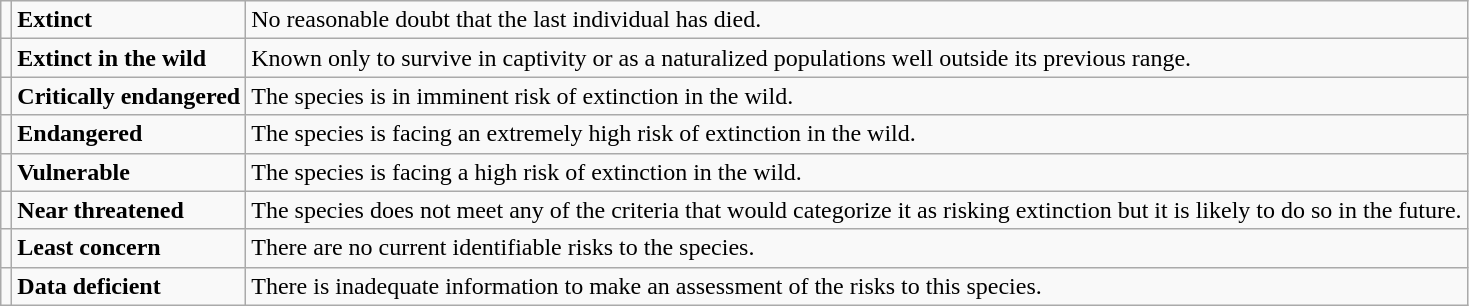<table class="wikitable" style="text-align:left">
<tr>
<td></td>
<td><strong>Extinct</strong></td>
<td>No reasonable doubt that the last individual has died.</td>
</tr>
<tr>
<td></td>
<td><strong>Extinct in the wild</strong></td>
<td>Known only to survive in captivity or as a naturalized populations well outside its previous range.</td>
</tr>
<tr>
<td></td>
<td><strong>Critically endangered</strong></td>
<td>The species is in imminent risk of extinction in the wild.</td>
</tr>
<tr>
<td></td>
<td><strong>Endangered</strong></td>
<td>The species is facing an extremely high risk of extinction in the wild.</td>
</tr>
<tr>
<td></td>
<td><strong>Vulnerable</strong></td>
<td>The species is facing a high risk of extinction in the wild.</td>
</tr>
<tr>
<td></td>
<td><strong>Near threatened</strong></td>
<td>The species does not meet any of the criteria that would categorize it as risking extinction but it is likely to do so in the future.</td>
</tr>
<tr>
<td></td>
<td><strong>Least concern</strong></td>
<td>There are no current identifiable risks to the species.</td>
</tr>
<tr>
<td></td>
<td><strong>Data deficient</strong></td>
<td>There is inadequate information to make an assessment of the risks to this species.</td>
</tr>
</table>
